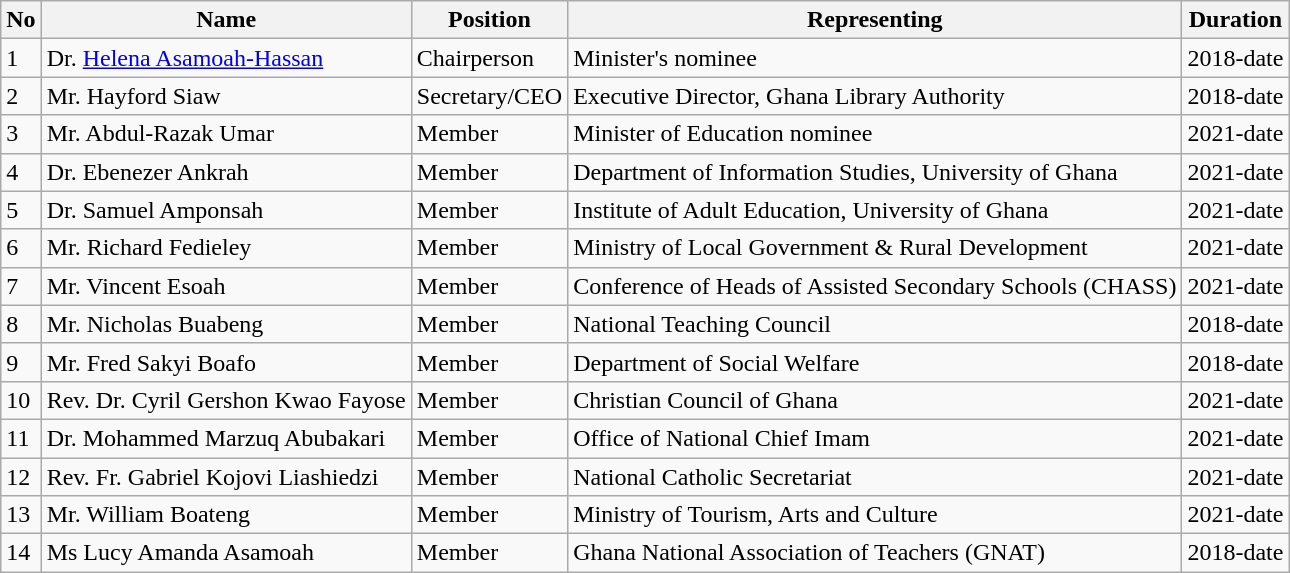<table class="wikitable">
<tr>
<th>No</th>
<th>Name</th>
<th>Position</th>
<th>Representing</th>
<th>Duration</th>
</tr>
<tr>
<td>1</td>
<td>Dr. <a href='#'>Helena Asamoah-Hassan</a></td>
<td>Chairperson</td>
<td>Minister's nominee</td>
<td>2018-date</td>
</tr>
<tr>
<td>2</td>
<td>Mr. Hayford Siaw</td>
<td>Secretary/CEO</td>
<td>Executive Director, Ghana Library Authority</td>
<td>2018-date</td>
</tr>
<tr>
<td>3</td>
<td>Mr. Abdul-Razak Umar</td>
<td>Member</td>
<td>Minister of Education nominee</td>
<td>2021-date</td>
</tr>
<tr>
<td>4</td>
<td>Dr. Ebenezer Ankrah</td>
<td>Member</td>
<td>Department of Information Studies, University of Ghana</td>
<td>2021-date</td>
</tr>
<tr>
<td>5</td>
<td>Dr. Samuel Amponsah</td>
<td>Member</td>
<td>Institute of Adult Education, University of Ghana</td>
<td>2021-date</td>
</tr>
<tr>
<td>6</td>
<td>Mr. Richard Fedieley</td>
<td>Member</td>
<td>Ministry of Local Government & Rural Development</td>
<td>2021-date</td>
</tr>
<tr>
<td>7</td>
<td>Mr. Vincent Esoah</td>
<td>Member</td>
<td>Conference of Heads of Assisted Secondary Schools (CHASS)</td>
<td>2021-date</td>
</tr>
<tr>
<td>8</td>
<td>Mr. Nicholas Buabeng</td>
<td>Member</td>
<td>National Teaching Council</td>
<td>2018-date</td>
</tr>
<tr>
<td>9</td>
<td>Mr. Fred Sakyi Boafo</td>
<td>Member</td>
<td>Department of Social Welfare</td>
<td>2018-date</td>
</tr>
<tr>
<td>10</td>
<td>Rev. Dr. Cyril Gershon Kwao Fayose</td>
<td>Member</td>
<td>Christian Council of Ghana</td>
<td>2021-date</td>
</tr>
<tr>
<td>11</td>
<td>Dr. Mohammed Marzuq Abubakari</td>
<td>Member</td>
<td>Office of National Chief Imam</td>
<td>2021-date</td>
</tr>
<tr>
<td>12</td>
<td>Rev. Fr. Gabriel Kojovi Liashiedzi</td>
<td>Member</td>
<td>National Catholic Secretariat</td>
<td>2021-date</td>
</tr>
<tr>
<td>13</td>
<td>Mr. William Boateng</td>
<td>Member</td>
<td>Ministry of Tourism, Arts and Culture</td>
<td>2021-date</td>
</tr>
<tr>
<td>14</td>
<td>Ms Lucy Amanda Asamoah</td>
<td>Member</td>
<td>Ghana National Association of Teachers (GNAT)</td>
<td>2018-date</td>
</tr>
</table>
